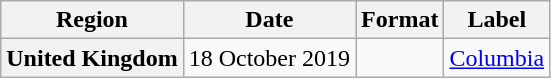<table class="wikitable plainrowheaders">
<tr>
<th>Region</th>
<th>Date</th>
<th>Format</th>
<th>Label</th>
</tr>
<tr>
<th scope="row">United Kingdom</th>
<td>18 October 2019</td>
<td></td>
<td><a href='#'>Columbia</a></td>
</tr>
</table>
